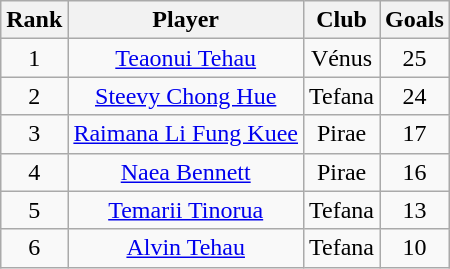<table class="wikitable" style="text-align:center;">
<tr>
<th>Rank</th>
<th>Player</th>
<th>Club</th>
<th>Goals</th>
</tr>
<tr>
<td>1</td>
<td> <a href='#'>Teaonui Tehau</a></td>
<td>Vénus</td>
<td>25</td>
</tr>
<tr>
<td>2</td>
<td> <a href='#'>Steevy Chong Hue</a></td>
<td>Tefana</td>
<td>24</td>
</tr>
<tr>
<td>3</td>
<td> <a href='#'>Raimana Li Fung Kuee</a></td>
<td>Pirae</td>
<td>17</td>
</tr>
<tr>
<td>4</td>
<td> <a href='#'>Naea Bennett</a></td>
<td>Pirae</td>
<td>16</td>
</tr>
<tr>
<td>5</td>
<td> <a href='#'>Temarii Tinorua</a></td>
<td>Tefana</td>
<td>13</td>
</tr>
<tr>
<td>6</td>
<td> <a href='#'>Alvin Tehau</a></td>
<td>Tefana</td>
<td>10</td>
</tr>
</table>
